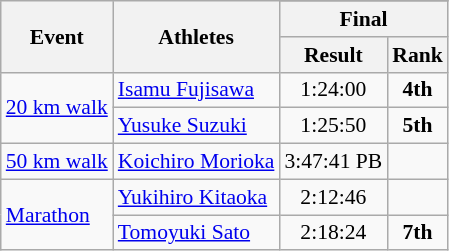<table class=wikitable style="font-size:90%">
<tr>
<th rowspan=3>Event</th>
<th rowspan=3>Athletes</th>
</tr>
<tr>
<th colspan=2>Final</th>
</tr>
<tr>
<th>Result</th>
<th>Rank</th>
</tr>
<tr>
<td rowspan="2"><a href='#'>20 km walk</a></td>
<td><a href='#'>Isamu Fujisawa</a></td>
<td align=center>1:24:00</td>
<td align=center><strong>4th</strong></td>
</tr>
<tr>
<td><a href='#'>Yusuke Suzuki</a></td>
<td align=center>1:25:50</td>
<td align=center><strong>5th</strong></td>
</tr>
<tr>
<td><a href='#'>50 km walk</a></td>
<td><a href='#'>Koichiro Morioka</a></td>
<td align=center>3:47:41 PB</td>
<td align=center></td>
</tr>
<tr>
<td rowspan="2"><a href='#'>Marathon</a></td>
<td><a href='#'>Yukihiro Kitaoka</a></td>
<td align=center>2:12:46</td>
<td align=center></td>
</tr>
<tr>
<td><a href='#'>Tomoyuki Sato</a></td>
<td align=center>2:18:24</td>
<td align=center><strong>7th</strong></td>
</tr>
</table>
